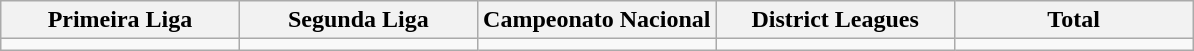<table class="wikitable">
<tr>
<th width="20%">Primeira Liga</th>
<th width="20%">Segunda Liga</th>
<th width="20%">Campeonato Nacional</th>
<th width="20%">District Leagues</th>
<th width="20%">Total</th>
</tr>
<tr>
<td></td>
<td></td>
<td></td>
<td></td>
<td></td>
</tr>
</table>
